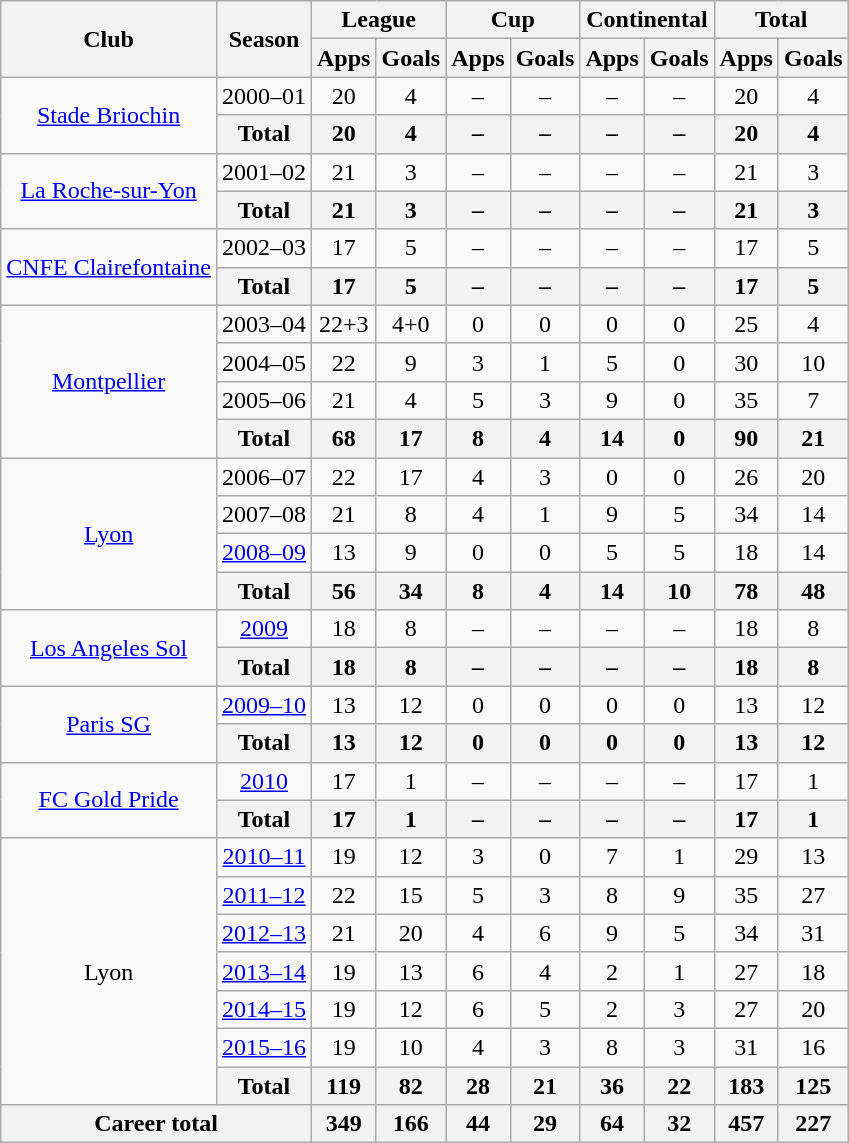<table class="wikitable" style="text-align: center;">
<tr>
<th rowspan="2">Club</th>
<th rowspan="2">Season</th>
<th colspan="2">League</th>
<th colspan="2">Cup</th>
<th colspan="2">Continental</th>
<th colspan="2">Total</th>
</tr>
<tr>
<th>Apps</th>
<th>Goals</th>
<th>Apps</th>
<th>Goals</th>
<th>Apps</th>
<th>Goals</th>
<th>Apps</th>
<th>Goals</th>
</tr>
<tr>
<td rowspan="2" valign="center"><a href='#'>Stade Briochin</a></td>
<td>2000–01</td>
<td>20</td>
<td>4</td>
<td>–</td>
<td>–</td>
<td>–</td>
<td>–</td>
<td>20</td>
<td>4</td>
</tr>
<tr>
<th>Total</th>
<th>20</th>
<th>4</th>
<th>–</th>
<th>–</th>
<th>–</th>
<th>–</th>
<th>20</th>
<th>4</th>
</tr>
<tr>
<td rowspan="2" valign="center"><a href='#'>La Roche-sur-Yon</a></td>
<td>2001–02</td>
<td>21</td>
<td>3</td>
<td>–</td>
<td>–</td>
<td>–</td>
<td>–</td>
<td>21</td>
<td>3</td>
</tr>
<tr>
<th>Total</th>
<th>21</th>
<th>3</th>
<th>–</th>
<th>–</th>
<th>–</th>
<th>–</th>
<th>21</th>
<th>3</th>
</tr>
<tr>
<td rowspan="2" valign="center"><a href='#'>CNFE Clairefontaine</a></td>
<td>2002–03</td>
<td>17</td>
<td>5</td>
<td>–</td>
<td>–</td>
<td>–</td>
<td>–</td>
<td>17</td>
<td>5</td>
</tr>
<tr>
<th>Total</th>
<th>17</th>
<th>5</th>
<th>–</th>
<th>–</th>
<th>–</th>
<th>–</th>
<th>17</th>
<th>5</th>
</tr>
<tr>
<td rowspan="4" valign="center"><a href='#'>Montpellier</a></td>
<td>2003–04</td>
<td>22+3</td>
<td>4+0</td>
<td>0</td>
<td>0</td>
<td>0</td>
<td>0</td>
<td>25</td>
<td>4</td>
</tr>
<tr>
<td>2004–05</td>
<td>22</td>
<td>9</td>
<td>3</td>
<td>1</td>
<td>5</td>
<td>0</td>
<td>30</td>
<td>10</td>
</tr>
<tr>
<td>2005–06</td>
<td>21</td>
<td>4</td>
<td>5</td>
<td>3</td>
<td>9</td>
<td>0</td>
<td>35</td>
<td>7</td>
</tr>
<tr>
<th>Total</th>
<th>68</th>
<th>17</th>
<th>8</th>
<th>4</th>
<th>14</th>
<th>0</th>
<th>90</th>
<th>21</th>
</tr>
<tr>
<td rowspan="4" valign="center"><a href='#'>Lyon</a></td>
<td>2006–07</td>
<td>22</td>
<td>17</td>
<td>4</td>
<td>3</td>
<td>0</td>
<td>0</td>
<td>26</td>
<td>20</td>
</tr>
<tr>
<td>2007–08</td>
<td>21</td>
<td>8</td>
<td>4</td>
<td>1</td>
<td>9</td>
<td>5</td>
<td>34</td>
<td>14</td>
</tr>
<tr>
<td><a href='#'>2008–09</a></td>
<td>13</td>
<td>9</td>
<td>0</td>
<td>0</td>
<td>5</td>
<td>5</td>
<td>18</td>
<td>14</td>
</tr>
<tr>
<th>Total</th>
<th>56</th>
<th>34</th>
<th>8</th>
<th>4</th>
<th>14</th>
<th>10</th>
<th>78</th>
<th>48</th>
</tr>
<tr>
<td rowspan="2" valign="center"><a href='#'>Los Angeles Sol</a></td>
<td><a href='#'>2009</a></td>
<td>18</td>
<td>8</td>
<td>–</td>
<td>–</td>
<td>–</td>
<td>–</td>
<td>18</td>
<td>8</td>
</tr>
<tr>
<th>Total</th>
<th>18</th>
<th>8</th>
<th>–</th>
<th>–</th>
<th>–</th>
<th>–</th>
<th>18</th>
<th>8</th>
</tr>
<tr>
<td rowspan="2" valign="center"><a href='#'>Paris SG</a></td>
<td><a href='#'>2009–10</a></td>
<td>13</td>
<td>12</td>
<td>0</td>
<td>0</td>
<td>0</td>
<td>0</td>
<td>13</td>
<td>12</td>
</tr>
<tr>
<th>Total</th>
<th>13</th>
<th>12</th>
<th>0</th>
<th>0</th>
<th>0</th>
<th>0</th>
<th>13</th>
<th>12</th>
</tr>
<tr>
<td rowspan="2" valign="center"><a href='#'>FC Gold Pride</a></td>
<td><a href='#'>2010</a></td>
<td>17</td>
<td>1</td>
<td>–</td>
<td>–</td>
<td>–</td>
<td>–</td>
<td>17</td>
<td>1</td>
</tr>
<tr>
<th>Total</th>
<th>17</th>
<th>1</th>
<th>–</th>
<th>–</th>
<th>–</th>
<th>–</th>
<th>17</th>
<th>1</th>
</tr>
<tr>
<td rowspan="7" valign="center">Lyon</td>
<td><a href='#'>2010–11</a></td>
<td>19</td>
<td>12</td>
<td>3</td>
<td>0</td>
<td>7</td>
<td>1</td>
<td>29</td>
<td>13</td>
</tr>
<tr>
<td><a href='#'>2011–12</a></td>
<td>22</td>
<td>15</td>
<td>5</td>
<td>3</td>
<td>8</td>
<td>9</td>
<td>35</td>
<td>27</td>
</tr>
<tr>
<td><a href='#'>2012–13</a></td>
<td>21</td>
<td>20</td>
<td>4</td>
<td>6</td>
<td>9</td>
<td>5</td>
<td>34</td>
<td>31</td>
</tr>
<tr>
<td><a href='#'>2013–14</a></td>
<td>19</td>
<td>13</td>
<td>6</td>
<td>4</td>
<td>2</td>
<td>1</td>
<td>27</td>
<td>18</td>
</tr>
<tr>
<td><a href='#'>2014–15</a></td>
<td>19</td>
<td>12</td>
<td>6</td>
<td>5</td>
<td>2</td>
<td>3</td>
<td>27</td>
<td>20</td>
</tr>
<tr>
<td><a href='#'>2015–16</a></td>
<td>19</td>
<td>10</td>
<td>4</td>
<td>3</td>
<td>8</td>
<td>3</td>
<td>31</td>
<td>16</td>
</tr>
<tr>
<th>Total</th>
<th>119</th>
<th>82</th>
<th>28</th>
<th>21</th>
<th>36</th>
<th>22</th>
<th>183</th>
<th>125</th>
</tr>
<tr>
<th colspan="2">Career total</th>
<th>349</th>
<th>166</th>
<th>44</th>
<th>29</th>
<th>64</th>
<th>32</th>
<th>457</th>
<th>227</th>
</tr>
</table>
